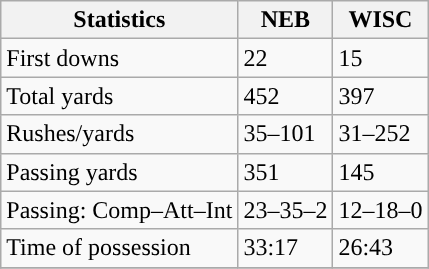<table class="wikitable" style="float: left;">
<tr>
<th>Statistics</th>
<th>NEB</th>
<th>WISC</th>
</tr>
<tr>
<td>First downs</td>
<td>22</td>
<td>15</td>
</tr>
<tr>
<td>Total yards</td>
<td>452</td>
<td>397</td>
</tr>
<tr>
<td>Rushes/yards</td>
<td>35–101</td>
<td>31–252</td>
</tr>
<tr>
<td>Passing yards</td>
<td>351</td>
<td>145</td>
</tr>
<tr>
<td>Passing: Comp–Att–Int</td>
<td>23–35–2</td>
<td>12–18–0</td>
</tr>
<tr>
<td>Time of possession</td>
<td>33:17</td>
<td>26:43</td>
</tr>
<tr>
</tr>
</table>
